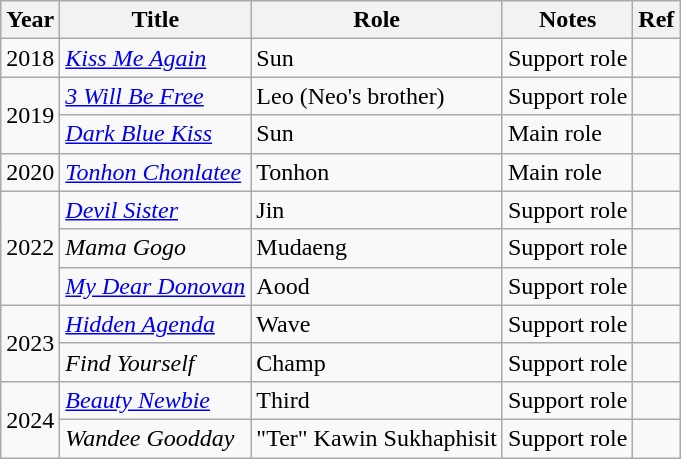<table class="wikitable">
<tr>
<th>Year</th>
<th>Title</th>
<th>Role</th>
<th>Notes</th>
<th>Ref</th>
</tr>
<tr>
<td>2018</td>
<td><em><a href='#'>Kiss Me Again</a></em></td>
<td>Sun</td>
<td>Support role</td>
<td></td>
</tr>
<tr>
<td rowspan="2">2019</td>
<td><em><a href='#'>3 Will Be Free</a></em></td>
<td>Leo (Neo's brother)</td>
<td>Support role</td>
<td></td>
</tr>
<tr>
<td><em><a href='#'>Dark Blue Kiss</a></em></td>
<td>Sun</td>
<td>Main role</td>
<td></td>
</tr>
<tr>
<td>2020</td>
<td><em><a href='#'>Tonhon Chonlatee</a></em></td>
<td>Tonhon</td>
<td>Main role</td>
<td></td>
</tr>
<tr>
<td rowspan="3">2022</td>
<td><em><a href='#'>Devil Sister</a></em></td>
<td>Jin</td>
<td>Support role</td>
<td></td>
</tr>
<tr>
<td><em>Mama Gogo</em></td>
<td>Mudaeng</td>
<td>Support role</td>
<td></td>
</tr>
<tr>
<td><em><a href='#'>My Dear Donovan</a></em></td>
<td>Aood</td>
<td>Support role</td>
<td></td>
</tr>
<tr>
<td rowspan="2">2023</td>
<td><em><a href='#'>Hidden Agenda</a></em></td>
<td>Wave</td>
<td>Support role</td>
<td></td>
</tr>
<tr>
<td><em>Find Yourself</em></td>
<td>Champ</td>
<td>Support role</td>
<td></td>
</tr>
<tr>
<td rowspan="2">2024</td>
<td><em><a href='#'>Beauty Newbie</a></em></td>
<td>Third</td>
<td>Support role</td>
<td></td>
</tr>
<tr>
<td><em>Wandee Goodday</em></td>
<td>"Ter" Kawin Sukhaphisit</td>
<td>Support role</td>
<td></td>
</tr>
</table>
